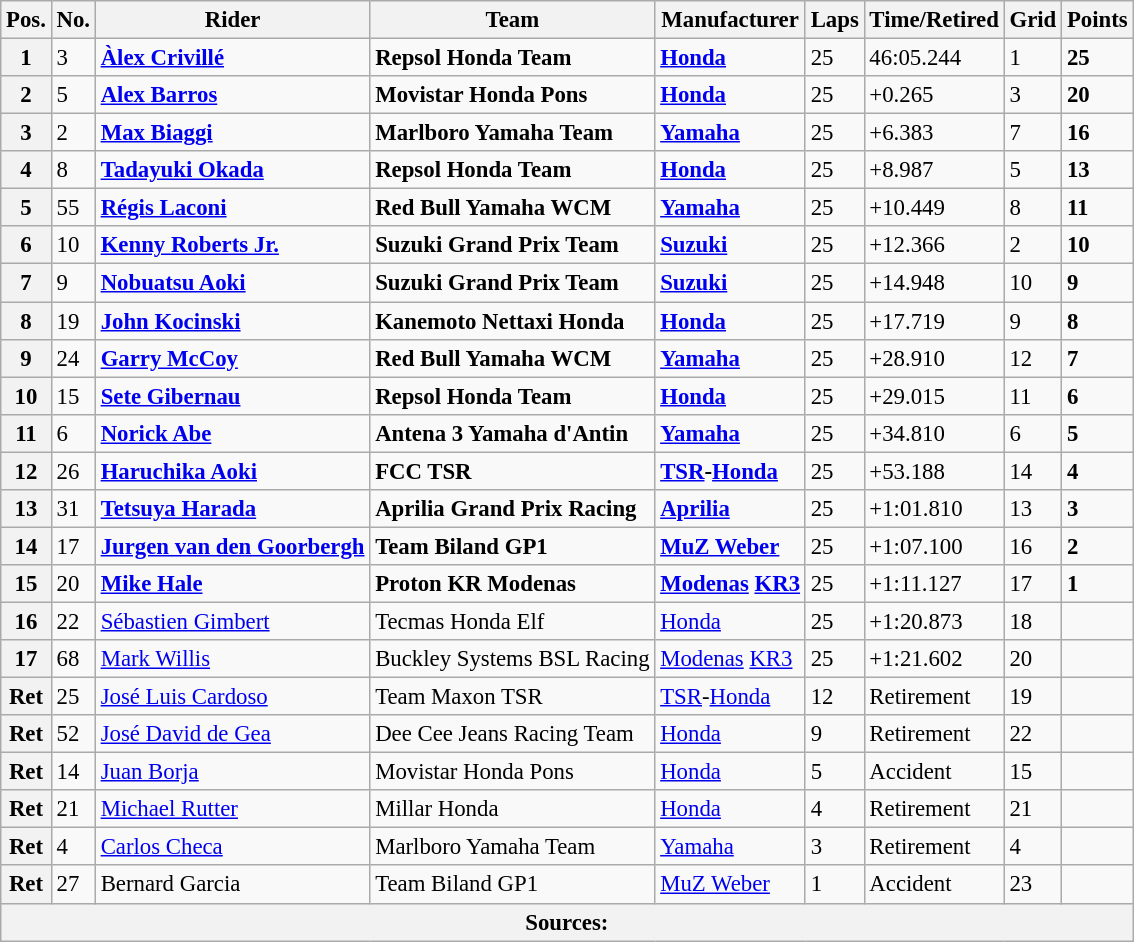<table class="wikitable" style="font-size: 95%;">
<tr>
<th>Pos.</th>
<th>No.</th>
<th>Rider</th>
<th>Team</th>
<th>Manufacturer</th>
<th>Laps</th>
<th>Time/Retired</th>
<th>Grid</th>
<th>Points</th>
</tr>
<tr>
<th>1</th>
<td>3</td>
<td> <strong><a href='#'>Àlex Crivillé</a></strong></td>
<td><strong>Repsol Honda Team</strong></td>
<td><strong><a href='#'>Honda</a></strong></td>
<td>25</td>
<td>46:05.244</td>
<td>1</td>
<td><strong>25</strong></td>
</tr>
<tr>
<th>2</th>
<td>5</td>
<td> <strong><a href='#'>Alex Barros</a></strong></td>
<td><strong>Movistar Honda Pons</strong></td>
<td><strong><a href='#'>Honda</a></strong></td>
<td>25</td>
<td>+0.265</td>
<td>3</td>
<td><strong>20</strong></td>
</tr>
<tr>
<th>3</th>
<td>2</td>
<td> <strong><a href='#'>Max Biaggi</a></strong></td>
<td><strong>Marlboro Yamaha Team</strong></td>
<td><strong><a href='#'>Yamaha</a></strong></td>
<td>25</td>
<td>+6.383</td>
<td>7</td>
<td><strong>16</strong></td>
</tr>
<tr>
<th>4</th>
<td>8</td>
<td> <strong><a href='#'>Tadayuki Okada</a></strong></td>
<td><strong>Repsol Honda Team</strong></td>
<td><strong><a href='#'>Honda</a></strong></td>
<td>25</td>
<td>+8.987</td>
<td>5</td>
<td><strong>13</strong></td>
</tr>
<tr>
<th>5</th>
<td>55</td>
<td> <strong><a href='#'>Régis Laconi</a></strong></td>
<td><strong>Red Bull Yamaha WCM</strong></td>
<td><strong><a href='#'>Yamaha</a></strong></td>
<td>25</td>
<td>+10.449</td>
<td>8</td>
<td><strong>11</strong></td>
</tr>
<tr>
<th>6</th>
<td>10</td>
<td> <strong><a href='#'>Kenny Roberts Jr.</a></strong></td>
<td><strong>Suzuki Grand Prix Team</strong></td>
<td><strong><a href='#'>Suzuki</a></strong></td>
<td>25</td>
<td>+12.366</td>
<td>2</td>
<td><strong>10</strong></td>
</tr>
<tr>
<th>7</th>
<td>9</td>
<td> <strong><a href='#'>Nobuatsu Aoki</a></strong></td>
<td><strong>Suzuki Grand Prix Team</strong></td>
<td><strong><a href='#'>Suzuki</a></strong></td>
<td>25</td>
<td>+14.948</td>
<td>10</td>
<td><strong>9</strong></td>
</tr>
<tr>
<th>8</th>
<td>19</td>
<td> <strong><a href='#'>John Kocinski</a></strong></td>
<td><strong>Kanemoto Nettaxi Honda</strong></td>
<td><strong><a href='#'>Honda</a></strong></td>
<td>25</td>
<td>+17.719</td>
<td>9</td>
<td><strong>8</strong></td>
</tr>
<tr>
<th>9</th>
<td>24</td>
<td> <strong><a href='#'>Garry McCoy</a></strong></td>
<td><strong>Red Bull Yamaha WCM</strong></td>
<td><strong><a href='#'>Yamaha</a></strong></td>
<td>25</td>
<td>+28.910</td>
<td>12</td>
<td><strong>7</strong></td>
</tr>
<tr>
<th>10</th>
<td>15</td>
<td> <strong><a href='#'>Sete Gibernau</a></strong></td>
<td><strong>Repsol Honda Team</strong></td>
<td><strong><a href='#'>Honda</a></strong></td>
<td>25</td>
<td>+29.015</td>
<td>11</td>
<td><strong>6</strong></td>
</tr>
<tr>
<th>11</th>
<td>6</td>
<td> <strong><a href='#'>Norick Abe</a></strong></td>
<td><strong>Antena 3 Yamaha d'Antin</strong></td>
<td><strong><a href='#'>Yamaha</a></strong></td>
<td>25</td>
<td>+34.810</td>
<td>6</td>
<td><strong>5</strong></td>
</tr>
<tr>
<th>12</th>
<td>26</td>
<td> <strong><a href='#'>Haruchika Aoki</a></strong></td>
<td><strong>FCC TSR</strong></td>
<td><strong><a href='#'>TSR</a>-<a href='#'>Honda</a></strong></td>
<td>25</td>
<td>+53.188</td>
<td>14</td>
<td><strong>4</strong></td>
</tr>
<tr>
<th>13</th>
<td>31</td>
<td> <strong><a href='#'>Tetsuya Harada</a></strong></td>
<td><strong>Aprilia Grand Prix Racing</strong></td>
<td><strong><a href='#'>Aprilia</a></strong></td>
<td>25</td>
<td>+1:01.810</td>
<td>13</td>
<td><strong>3</strong></td>
</tr>
<tr>
<th>14</th>
<td>17</td>
<td> <strong><a href='#'>Jurgen van den Goorbergh</a></strong></td>
<td><strong>Team Biland GP1</strong></td>
<td><strong><a href='#'>MuZ Weber</a></strong></td>
<td>25</td>
<td>+1:07.100</td>
<td>16</td>
<td><strong>2</strong></td>
</tr>
<tr>
<th>15</th>
<td>20</td>
<td> <strong><a href='#'>Mike Hale</a></strong></td>
<td><strong>Proton KR Modenas</strong></td>
<td><strong><a href='#'>Modenas</a> <a href='#'>KR3</a></strong></td>
<td>25</td>
<td>+1:11.127</td>
<td>17</td>
<td><strong>1</strong></td>
</tr>
<tr>
<th>16</th>
<td>22</td>
<td> <a href='#'>Sébastien Gimbert</a></td>
<td>Tecmas Honda Elf</td>
<td><a href='#'>Honda</a></td>
<td>25</td>
<td>+1:20.873</td>
<td>18</td>
<td></td>
</tr>
<tr>
<th>17</th>
<td>68</td>
<td> <a href='#'>Mark Willis</a></td>
<td>Buckley Systems BSL Racing</td>
<td><a href='#'>Modenas</a> <a href='#'>KR3</a></td>
<td>25</td>
<td>+1:21.602</td>
<td>20</td>
<td></td>
</tr>
<tr>
<th>Ret</th>
<td>25</td>
<td> <a href='#'>José Luis Cardoso</a></td>
<td>Team Maxon TSR</td>
<td><a href='#'>TSR</a>-<a href='#'>Honda</a></td>
<td>12</td>
<td>Retirement</td>
<td>19</td>
<td></td>
</tr>
<tr>
<th>Ret</th>
<td>52</td>
<td> <a href='#'>José David de Gea</a></td>
<td>Dee Cee Jeans Racing Team</td>
<td><a href='#'>Honda</a></td>
<td>9</td>
<td>Retirement</td>
<td>22</td>
<td></td>
</tr>
<tr>
<th>Ret</th>
<td>14</td>
<td> <a href='#'>Juan Borja</a></td>
<td>Movistar Honda Pons</td>
<td><a href='#'>Honda</a></td>
<td>5</td>
<td>Accident</td>
<td>15</td>
<td></td>
</tr>
<tr>
<th>Ret</th>
<td>21</td>
<td> <a href='#'>Michael Rutter</a></td>
<td>Millar Honda</td>
<td><a href='#'>Honda</a></td>
<td>4</td>
<td>Retirement</td>
<td>21</td>
<td></td>
</tr>
<tr>
<th>Ret</th>
<td>4</td>
<td> <a href='#'>Carlos Checa</a></td>
<td>Marlboro Yamaha Team</td>
<td><a href='#'>Yamaha</a></td>
<td>3</td>
<td>Retirement</td>
<td>4</td>
<td></td>
</tr>
<tr>
<th>Ret</th>
<td>27</td>
<td> Bernard Garcia</td>
<td>Team Biland GP1</td>
<td><a href='#'>MuZ Weber</a></td>
<td>1</td>
<td>Accident</td>
<td>23</td>
<td></td>
</tr>
<tr>
<th colspan=9>Sources: </th>
</tr>
</table>
